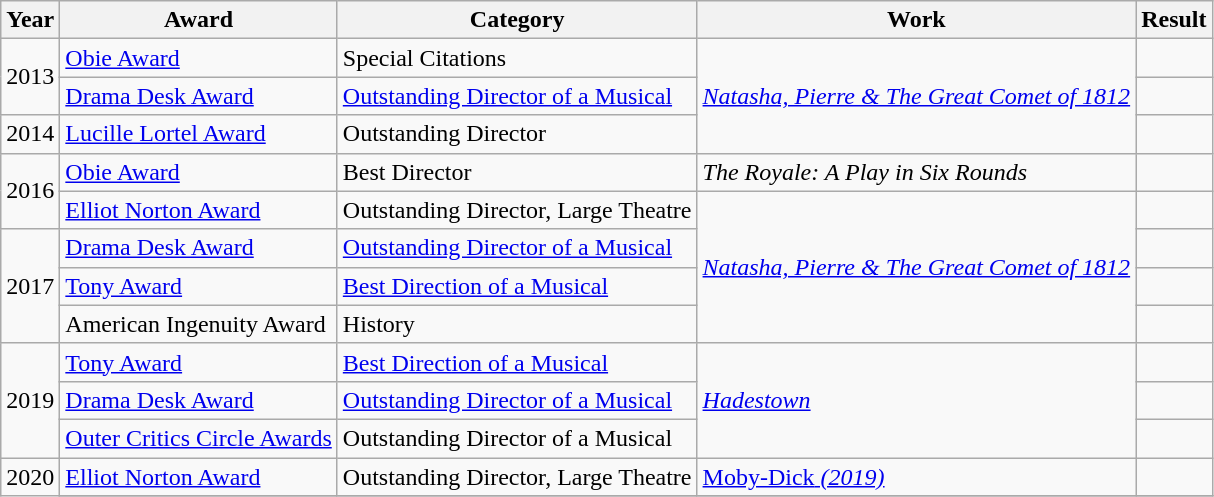<table class="wikitable">
<tr>
<th>Year</th>
<th>Award</th>
<th>Category</th>
<th>Work</th>
<th>Result</th>
</tr>
<tr>
<td rowspan="2">2013</td>
<td><a href='#'>Obie Award</a></td>
<td>Special Citations</td>
<td rowspan="3"><em><a href='#'>Natasha, Pierre & The Great Comet of 1812</a></em></td>
<td></td>
</tr>
<tr>
<td><a href='#'>Drama Desk Award</a></td>
<td><a href='#'>Outstanding Director of a Musical</a></td>
<td></td>
</tr>
<tr>
<td>2014</td>
<td><a href='#'>Lucille Lortel Award</a></td>
<td>Outstanding Director</td>
<td></td>
</tr>
<tr>
<td rowspan="2">2016</td>
<td><a href='#'>Obie Award</a></td>
<td>Best Director</td>
<td><em>The Royale: A Play in Six Rounds</em></td>
<td></td>
</tr>
<tr>
<td><a href='#'>Elliot Norton Award</a></td>
<td>Outstanding Director, Large Theatre</td>
<td rowspan="4"><em><a href='#'>Natasha, Pierre & The Great Comet of 1812</a></em></td>
<td></td>
</tr>
<tr>
<td rowspan="3">2017</td>
<td><a href='#'>Drama Desk Award</a></td>
<td><a href='#'>Outstanding Director of a Musical</a></td>
<td></td>
</tr>
<tr>
<td><a href='#'>Tony Award</a></td>
<td><a href='#'>Best Direction of a Musical</a></td>
<td></td>
</tr>
<tr>
<td>American Ingenuity Award</td>
<td>History</td>
<td></td>
</tr>
<tr>
<td rowspan="3">2019</td>
<td><a href='#'>Tony Award</a></td>
<td><a href='#'>Best Direction of a Musical</a></td>
<td rowspan="3"><em><a href='#'>Hadestown</a></em></td>
<td></td>
</tr>
<tr>
<td><a href='#'>Drama Desk Award</a></td>
<td><a href='#'>Outstanding Director of a Musical</a></td>
<td></td>
</tr>
<tr>
<td><a href='#'>Outer Critics Circle Awards</a></td>
<td>Outstanding Director of a Musical</td>
<td></td>
</tr>
<tr>
<td rowspan="2">2020</td>
<td><a href='#'>Elliot Norton Award</a></td>
<td>Outstanding Director, Large Theatre</td>
<td><em><a href='#'></em>Moby-Dick<em> (2019)</a></em></td>
<td></td>
</tr>
<tr>
</tr>
</table>
